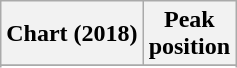<table class="wikitable sortable plainrowheaders" style="text-align:center">
<tr>
<th scope="col">Chart (2018)</th>
<th scope="col">Peak<br> position</th>
</tr>
<tr>
</tr>
<tr>
</tr>
</table>
